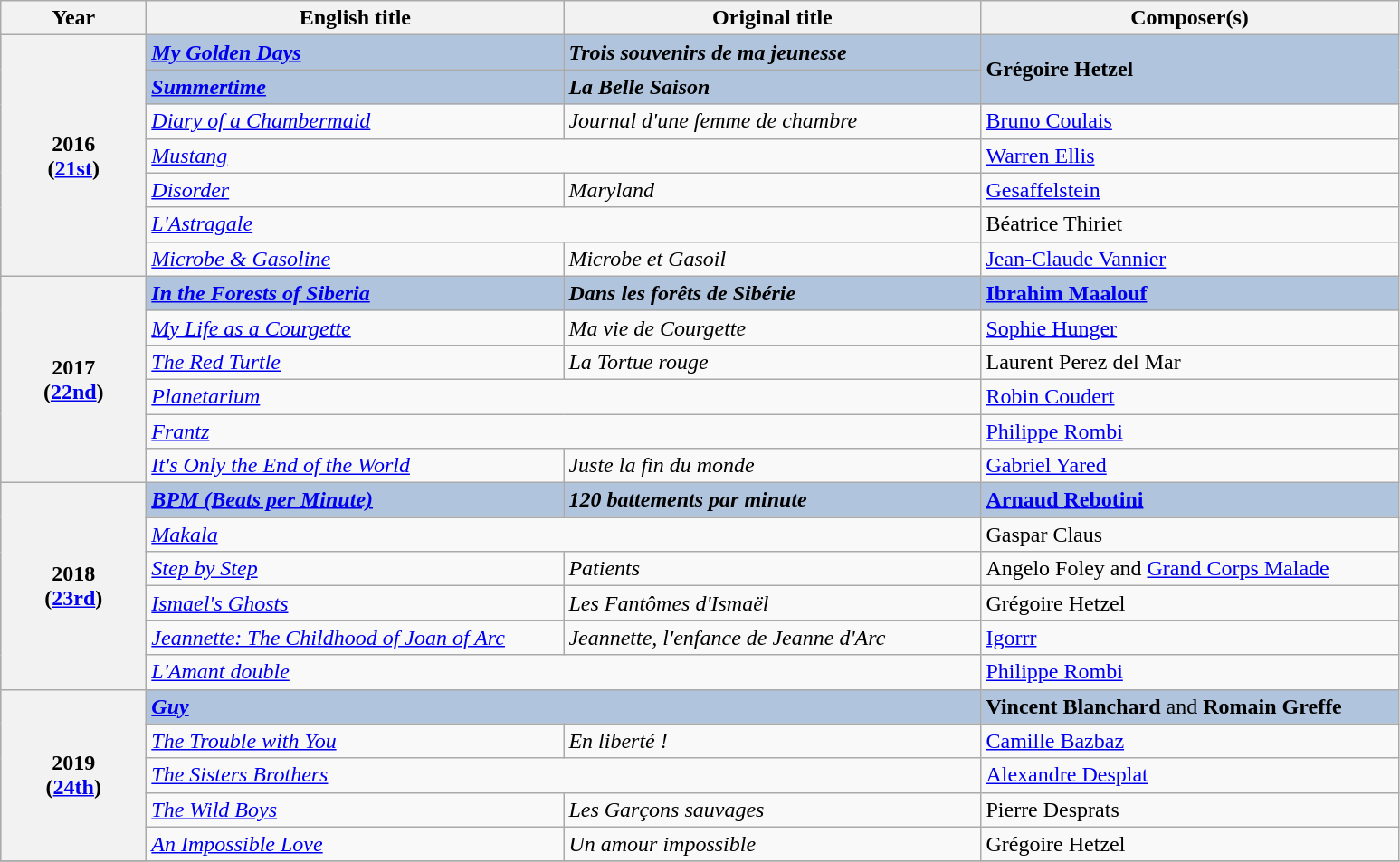<table class="wikitable">
<tr>
<th width="100">Year</th>
<th width="300">English title</th>
<th width="300">Original title</th>
<th width="300">Composer(s)</th>
</tr>
<tr style="background:#B0C4DE;">
<th rowspan="7" align="center">2016<br>(<a href='#'>21st</a>)</th>
<td><strong><em><a href='#'>My Golden Days</a></em></strong></td>
<td><strong><em>Trois souvenirs de ma jeunesse</em></strong></td>
<td rowspan="2"><strong>Grégoire Hetzel</strong></td>
</tr>
<tr style="background:#B0C4DE;">
<td><strong><em><a href='#'>Summertime</a></em></strong></td>
<td><strong><em>La Belle Saison</em></strong></td>
</tr>
<tr>
<td><em><a href='#'>Diary of a Chambermaid</a></em></td>
<td><em>Journal d'une femme de chambre</em></td>
<td><a href='#'>Bruno Coulais</a></td>
</tr>
<tr>
<td colspan="2"><em><a href='#'>Mustang</a></em></td>
<td><a href='#'>Warren Ellis</a></td>
</tr>
<tr>
<td><em><a href='#'>Disorder</a></em></td>
<td><em>Maryland</em></td>
<td><a href='#'>Gesaffelstein</a></td>
</tr>
<tr>
<td colspan="2"><em><a href='#'>L'Astragale</a></em></td>
<td>Béatrice Thiriet</td>
</tr>
<tr>
<td><em><a href='#'>Microbe & Gasoline</a></em></td>
<td><em>Microbe et Gasoil</em></td>
<td><a href='#'>Jean-Claude Vannier</a></td>
</tr>
<tr style="background:#B0C4DE;">
<th rowspan="6" align="center">2017<br>(<a href='#'>22nd</a>)</th>
<td><strong><em><a href='#'>In the Forests of Siberia</a></em></strong></td>
<td><strong><em>Dans les forêts de Sibérie</em></strong></td>
<td><strong><a href='#'>Ibrahim Maalouf</a></strong></td>
</tr>
<tr>
<td><em><a href='#'>My Life as a Courgette</a></em></td>
<td><em>Ma vie de Courgette</em></td>
<td><a href='#'>Sophie Hunger</a></td>
</tr>
<tr>
<td><em><a href='#'>The Red Turtle</a></em></td>
<td><em>La Tortue rouge</em></td>
<td>Laurent Perez del Mar</td>
</tr>
<tr>
<td colspan="2"><em><a href='#'>Planetarium</a></em></td>
<td><a href='#'>Robin Coudert</a></td>
</tr>
<tr>
<td colspan="2"><em><a href='#'>Frantz</a></em></td>
<td><a href='#'>Philippe Rombi</a></td>
</tr>
<tr>
<td><em><a href='#'>It's Only the End of the World</a></em></td>
<td><em>Juste la fin du monde</em></td>
<td><a href='#'>Gabriel Yared</a></td>
</tr>
<tr style="background:#B0C4DE;">
<th rowspan="6" align="center">2018<br>(<a href='#'>23rd</a>)</th>
<td><strong><em><a href='#'>BPM (Beats per Minute)</a></em></strong></td>
<td><strong><em>120 battements par minute</em></strong></td>
<td><strong><a href='#'>Arnaud Rebotini</a></strong></td>
</tr>
<tr>
<td colspan="2"><em><a href='#'>Makala</a></em></td>
<td>Gaspar Claus</td>
</tr>
<tr>
<td><em><a href='#'>Step by Step</a></em></td>
<td><em>Patients</em></td>
<td>Angelo Foley and <a href='#'>Grand Corps Malade</a></td>
</tr>
<tr>
<td><em><a href='#'>Ismael's Ghosts</a></em></td>
<td><em>Les Fantômes d'Ismaël</em></td>
<td>Grégoire Hetzel</td>
</tr>
<tr>
<td><em><a href='#'>Jeannette: The Childhood of Joan of Arc</a></em></td>
<td><em>Jeannette, l'enfance de Jeanne d'Arc</em></td>
<td><a href='#'>Igorrr</a></td>
</tr>
<tr>
<td colspan="2"><em><a href='#'>L'Amant double</a></em></td>
<td><a href='#'>Philippe Rombi</a></td>
</tr>
<tr style="background:#B0C4DE;">
<th rowspan="5" align="center">2019<br>(<a href='#'>24th</a>)</th>
<td colspan="2"><strong><em><a href='#'>Guy</a></em></strong></td>
<td><strong>Vincent Blanchard</strong> and <strong>Romain Greffe</strong></td>
</tr>
<tr>
<td><em><a href='#'>The Trouble with You</a></em></td>
<td><em>En liberté !</em></td>
<td><a href='#'>Camille Bazbaz</a></td>
</tr>
<tr>
<td colspan="2"><em><a href='#'>The Sisters Brothers</a></em></td>
<td><a href='#'>Alexandre Desplat</a></td>
</tr>
<tr>
<td><em><a href='#'>The Wild Boys</a></em></td>
<td><em>Les Garçons sauvages</em></td>
<td>Pierre Desprats</td>
</tr>
<tr>
<td><em><a href='#'>An Impossible Love</a></em></td>
<td><em>Un amour impossible</em></td>
<td>Grégoire Hetzel</td>
</tr>
<tr>
</tr>
</table>
